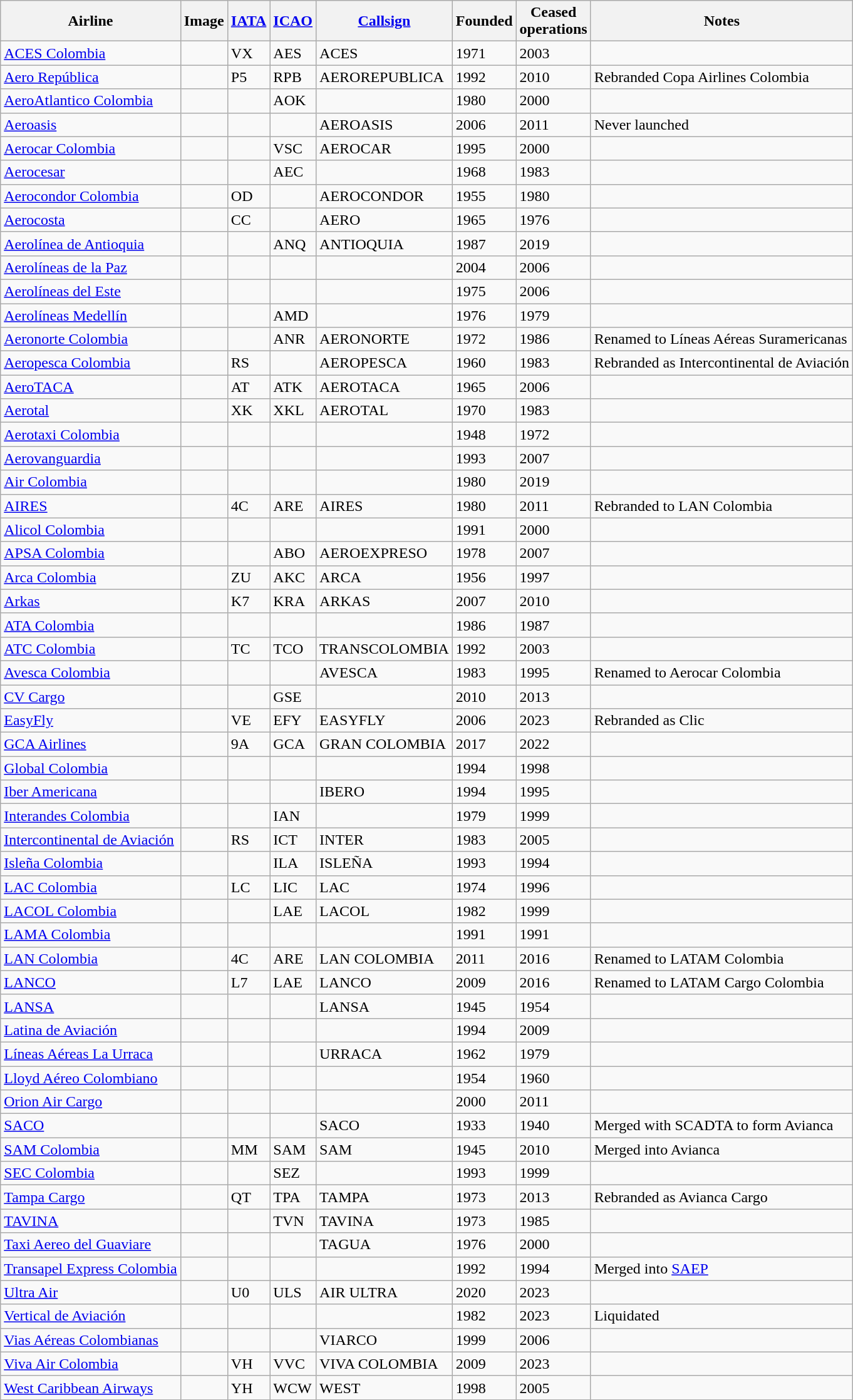<table class="wikitable sortable">
<tr valign="middle">
<th>Airline</th>
<th>Image</th>
<th><a href='#'>IATA</a></th>
<th><a href='#'>ICAO</a></th>
<th><a href='#'>Callsign</a></th>
<th>Founded</th>
<th>Ceased<br>operations</th>
<th>Notes</th>
</tr>
<tr>
<td><a href='#'>ACES Colombia</a></td>
<td></td>
<td>VX</td>
<td>AES</td>
<td>ACES</td>
<td>1971</td>
<td>2003</td>
<td></td>
</tr>
<tr>
<td><a href='#'>Aero República</a></td>
<td></td>
<td>P5</td>
<td>RPB</td>
<td>AEROREPUBLICA</td>
<td>1992</td>
<td>2010</td>
<td>Rebranded Copa Airlines Colombia</td>
</tr>
<tr>
<td><a href='#'>AeroAtlantico Colombia</a></td>
<td></td>
<td></td>
<td>AOK</td>
<td></td>
<td>1980</td>
<td>2000</td>
<td></td>
</tr>
<tr>
<td><a href='#'>Aeroasis</a></td>
<td></td>
<td></td>
<td></td>
<td>AEROASIS</td>
<td>2006</td>
<td>2011</td>
<td>Never launched</td>
</tr>
<tr>
<td><a href='#'>Aerocar Colombia</a></td>
<td></td>
<td></td>
<td>VSC</td>
<td>AEROCAR</td>
<td>1995</td>
<td>2000</td>
<td></td>
</tr>
<tr>
<td><a href='#'>Aerocesar</a></td>
<td></td>
<td></td>
<td>AEC</td>
<td></td>
<td>1968</td>
<td>1983</td>
<td></td>
</tr>
<tr>
<td><a href='#'>Aerocondor Colombia</a></td>
<td></td>
<td>OD</td>
<td></td>
<td>AEROCONDOR</td>
<td>1955</td>
<td>1980</td>
<td></td>
</tr>
<tr>
<td><a href='#'>Aerocosta</a></td>
<td></td>
<td>CC</td>
<td></td>
<td>AERO</td>
<td>1965</td>
<td>1976</td>
<td></td>
</tr>
<tr>
<td><a href='#'>Aerolínea de Antioquia</a></td>
<td></td>
<td></td>
<td>ANQ</td>
<td>ANTIOQUIA</td>
<td>1987</td>
<td>2019</td>
<td></td>
</tr>
<tr>
<td><a href='#'>Aerolíneas de la Paz</a></td>
<td></td>
<td></td>
<td></td>
<td></td>
<td>2004</td>
<td>2006</td>
<td></td>
</tr>
<tr>
<td><a href='#'>Aerolíneas del Este</a></td>
<td></td>
<td></td>
<td></td>
<td></td>
<td>1975</td>
<td>2006</td>
<td></td>
</tr>
<tr>
<td><a href='#'>Aerolíneas Medellín</a></td>
<td></td>
<td></td>
<td>AMD</td>
<td></td>
<td>1976</td>
<td>1979</td>
<td></td>
</tr>
<tr>
<td><a href='#'>Aeronorte Colombia</a></td>
<td></td>
<td></td>
<td>ANR</td>
<td>AERONORTE</td>
<td>1972</td>
<td>1986</td>
<td>Renamed to Líneas Aéreas Suramericanas</td>
</tr>
<tr>
<td><a href='#'>Aeropesca Colombia</a></td>
<td></td>
<td>RS</td>
<td></td>
<td>AEROPESCA</td>
<td>1960</td>
<td>1983</td>
<td>Rebranded as Intercontinental de Aviación</td>
</tr>
<tr>
<td><a href='#'>AeroTACA</a></td>
<td></td>
<td>AT</td>
<td>ATK</td>
<td>AEROTACA</td>
<td>1965</td>
<td>2006</td>
<td></td>
</tr>
<tr>
<td><a href='#'>Aerotal</a></td>
<td></td>
<td>XK</td>
<td>XKL</td>
<td>AEROTAL</td>
<td>1970</td>
<td>1983</td>
<td></td>
</tr>
<tr>
<td><a href='#'>Aerotaxi Colombia</a></td>
<td></td>
<td></td>
<td></td>
<td></td>
<td>1948</td>
<td>1972</td>
<td></td>
</tr>
<tr>
<td><a href='#'>Aerovanguardia</a></td>
<td></td>
<td></td>
<td></td>
<td></td>
<td>1993</td>
<td>2007</td>
<td></td>
</tr>
<tr>
<td><a href='#'>Air Colombia</a></td>
<td></td>
<td></td>
<td></td>
<td></td>
<td>1980</td>
<td>2019</td>
<td></td>
</tr>
<tr>
<td><a href='#'>AIRES</a></td>
<td></td>
<td>4C</td>
<td>ARE</td>
<td>AIRES</td>
<td>1980</td>
<td>2011</td>
<td>Rebranded to LAN Colombia</td>
</tr>
<tr>
<td><a href='#'>Alicol Colombia</a></td>
<td></td>
<td></td>
<td></td>
<td></td>
<td>1991</td>
<td>2000</td>
<td></td>
</tr>
<tr>
<td><a href='#'>APSA Colombia</a></td>
<td></td>
<td></td>
<td>ABO</td>
<td>AEROEXPRESO</td>
<td>1978</td>
<td>2007</td>
<td></td>
</tr>
<tr>
<td><a href='#'>Arca Colombia</a></td>
<td></td>
<td>ZU</td>
<td>AKC</td>
<td>ARCA</td>
<td>1956</td>
<td>1997</td>
<td></td>
</tr>
<tr>
<td><a href='#'>Arkas</a></td>
<td></td>
<td>K7</td>
<td>KRA</td>
<td>ARKAS</td>
<td>2007</td>
<td>2010</td>
<td></td>
</tr>
<tr>
<td><a href='#'>ATA Colombia</a></td>
<td></td>
<td></td>
<td></td>
<td></td>
<td>1986</td>
<td>1987</td>
<td></td>
</tr>
<tr>
<td><a href='#'>ATC Colombia</a></td>
<td></td>
<td>TC</td>
<td>TCO</td>
<td>TRANSCOLOMBIA</td>
<td>1992</td>
<td>2003</td>
<td></td>
</tr>
<tr>
<td><a href='#'>Avesca Colombia</a></td>
<td></td>
<td></td>
<td></td>
<td>AVESCA</td>
<td>1983</td>
<td>1995</td>
<td>Renamed to Aerocar Colombia</td>
</tr>
<tr>
<td><a href='#'>CV Cargo</a></td>
<td></td>
<td></td>
<td>GSE</td>
<td></td>
<td>2010</td>
<td>2013</td>
<td></td>
</tr>
<tr>
<td><a href='#'>EasyFly</a></td>
<td></td>
<td>VE</td>
<td>EFY</td>
<td>EASYFLY</td>
<td>2006</td>
<td>2023</td>
<td>Rebranded as Clic</td>
</tr>
<tr>
<td><a href='#'>GCA Airlines</a></td>
<td></td>
<td>9A</td>
<td>GCA</td>
<td>GRAN COLOMBIA</td>
<td>2017</td>
<td>2022</td>
<td></td>
</tr>
<tr>
<td><a href='#'>Global Colombia</a></td>
<td></td>
<td></td>
<td></td>
<td></td>
<td>1994</td>
<td>1998</td>
<td></td>
</tr>
<tr>
<td><a href='#'>Iber Americana</a></td>
<td></td>
<td></td>
<td></td>
<td>IBERO</td>
<td>1994</td>
<td>1995</td>
<td></td>
</tr>
<tr>
<td><a href='#'>Interandes Colombia</a></td>
<td></td>
<td></td>
<td>IAN</td>
<td></td>
<td>1979</td>
<td>1999</td>
<td></td>
</tr>
<tr>
<td><a href='#'>Intercontinental de Aviación</a></td>
<td></td>
<td>RS</td>
<td>ICT</td>
<td>INTER</td>
<td>1983</td>
<td>2005</td>
<td></td>
</tr>
<tr>
<td><a href='#'>Isleña Colombia</a></td>
<td></td>
<td></td>
<td>ILA</td>
<td>ISLEÑA</td>
<td>1993</td>
<td>1994</td>
<td></td>
</tr>
<tr>
<td><a href='#'>LAC Colombia</a></td>
<td></td>
<td>LC</td>
<td>LIC</td>
<td>LAC</td>
<td>1974</td>
<td>1996</td>
<td></td>
</tr>
<tr>
<td><a href='#'>LACOL Colombia</a></td>
<td></td>
<td></td>
<td>LAE</td>
<td>LACOL</td>
<td>1982</td>
<td>1999</td>
<td></td>
</tr>
<tr>
<td><a href='#'>LAMA Colombia</a></td>
<td></td>
<td></td>
<td></td>
<td></td>
<td>1991</td>
<td>1991</td>
<td></td>
</tr>
<tr>
<td><a href='#'>LAN Colombia</a></td>
<td></td>
<td>4C</td>
<td>ARE</td>
<td>LAN COLOMBIA</td>
<td>2011</td>
<td>2016</td>
<td>Renamed to LATAM Colombia</td>
</tr>
<tr>
<td><a href='#'>LANCO</a></td>
<td></td>
<td>L7</td>
<td>LAE</td>
<td>LANCO</td>
<td>2009</td>
<td>2016</td>
<td>Renamed to LATAM Cargo Colombia</td>
</tr>
<tr>
<td><a href='#'>LANSA</a></td>
<td></td>
<td></td>
<td></td>
<td>LANSA</td>
<td>1945</td>
<td>1954</td>
<td></td>
</tr>
<tr>
<td><a href='#'>Latina de Aviación</a></td>
<td></td>
<td></td>
<td></td>
<td></td>
<td>1994</td>
<td>2009</td>
<td></td>
</tr>
<tr>
<td><a href='#'>Líneas Aéreas La Urraca</a></td>
<td></td>
<td></td>
<td></td>
<td>URRACA</td>
<td>1962</td>
<td>1979</td>
<td></td>
</tr>
<tr>
<td><a href='#'>Lloyd Aéreo Colombiano</a></td>
<td></td>
<td></td>
<td></td>
<td></td>
<td>1954</td>
<td>1960</td>
<td></td>
</tr>
<tr>
<td><a href='#'>Orion Air Cargo</a></td>
<td></td>
<td></td>
<td></td>
<td></td>
<td>2000</td>
<td>2011</td>
<td></td>
</tr>
<tr>
<td><a href='#'>SACO</a></td>
<td></td>
<td></td>
<td></td>
<td>SACO</td>
<td>1933</td>
<td>1940</td>
<td>Merged with SCADTA to form Avianca</td>
</tr>
<tr>
<td><a href='#'>SAM Colombia</a></td>
<td></td>
<td>MM</td>
<td>SAM</td>
<td>SAM</td>
<td>1945</td>
<td>2010</td>
<td>Merged into Avianca</td>
</tr>
<tr>
<td><a href='#'>SEC Colombia</a></td>
<td></td>
<td></td>
<td>SEZ</td>
<td></td>
<td>1993</td>
<td>1999</td>
<td></td>
</tr>
<tr>
<td><a href='#'>Tampa Cargo</a></td>
<td></td>
<td>QT</td>
<td>TPA</td>
<td>TAMPA</td>
<td>1973</td>
<td>2013</td>
<td>Rebranded as Avianca Cargo</td>
</tr>
<tr>
<td><a href='#'>TAVINA</a></td>
<td></td>
<td></td>
<td>TVN</td>
<td>TAVINA</td>
<td>1973</td>
<td>1985</td>
<td></td>
</tr>
<tr>
<td><a href='#'>Taxi Aereo del Guaviare</a></td>
<td></td>
<td></td>
<td></td>
<td>TAGUA</td>
<td>1976</td>
<td>2000</td>
<td></td>
</tr>
<tr>
<td><a href='#'>Transapel Express Colombia</a></td>
<td></td>
<td></td>
<td></td>
<td></td>
<td>1992</td>
<td>1994</td>
<td>Merged into <a href='#'>SAEP</a></td>
</tr>
<tr>
<td><a href='#'>Ultra Air</a></td>
<td></td>
<td>U0</td>
<td>ULS</td>
<td>AIR ULTRA</td>
<td>2020</td>
<td>2023</td>
<td></td>
</tr>
<tr>
<td><a href='#'>Vertical de Aviación</a></td>
<td></td>
<td></td>
<td></td>
<td></td>
<td>1982</td>
<td>2023</td>
<td>Liquidated</td>
</tr>
<tr>
<td><a href='#'>Vias Aéreas Colombianas</a></td>
<td></td>
<td></td>
<td></td>
<td>VIARCO</td>
<td>1999</td>
<td>2006</td>
<td></td>
</tr>
<tr>
<td><a href='#'>Viva Air Colombia</a></td>
<td></td>
<td>VH</td>
<td>VVC</td>
<td>VIVA COLOMBIA</td>
<td>2009</td>
<td>2023</td>
<td></td>
</tr>
<tr>
<td><a href='#'>West Caribbean Airways</a></td>
<td></td>
<td>YH</td>
<td>WCW</td>
<td>WEST</td>
<td>1998</td>
<td>2005</td>
<td></td>
</tr>
</table>
